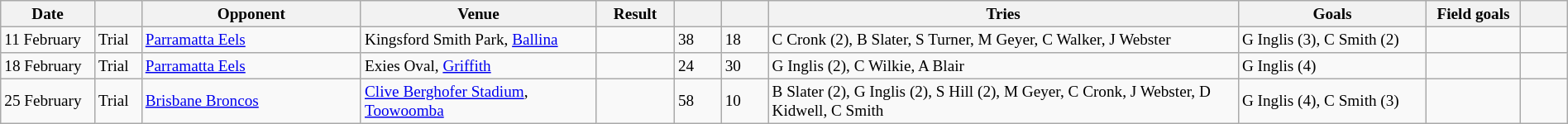<table class="wikitable"  style="font-size:80%; width:100%;">
<tr>
<th width="6%">Date</th>
<th width="3%"></th>
<th width="14%">Opponent</th>
<th width="15%">Venue</th>
<th width="5%">Result</th>
<th width="3%"></th>
<th width="3%"></th>
<th width="30%">Tries</th>
<th width="12%">Goals</th>
<th width="6%">Field goals</th>
<th width="3%"></th>
</tr>
<tr>
<td>11 February</td>
<td>Trial</td>
<td> <a href='#'>Parramatta Eels</a></td>
<td>Kingsford Smith Park, <a href='#'>Ballina</a></td>
<td></td>
<td>38</td>
<td>18</td>
<td>C Cronk (2), B Slater, S Turner, M Geyer, C Walker, J Webster</td>
<td>G Inglis (3), C Smith (2)</td>
<td></td>
<td></td>
</tr>
<tr>
<td>18 February</td>
<td>Trial</td>
<td> <a href='#'>Parramatta Eels</a></td>
<td>Exies Oval, <a href='#'>Griffith</a></td>
<td></td>
<td>24</td>
<td>30</td>
<td>G Inglis (2), C Wilkie, A Blair</td>
<td>G Inglis (4)</td>
<td></td>
<td></td>
</tr>
<tr>
<td>25 February</td>
<td>Trial</td>
<td> <a href='#'>Brisbane Broncos</a></td>
<td><a href='#'>Clive Berghofer Stadium</a>, <a href='#'>Toowoomba</a></td>
<td></td>
<td>58</td>
<td>10</td>
<td>B Slater (2), G Inglis (2), S Hill (2), M Geyer, C Cronk, J Webster, D Kidwell, C Smith</td>
<td>G Inglis (4), C Smith (3)</td>
<td></td>
<td></td>
</tr>
</table>
